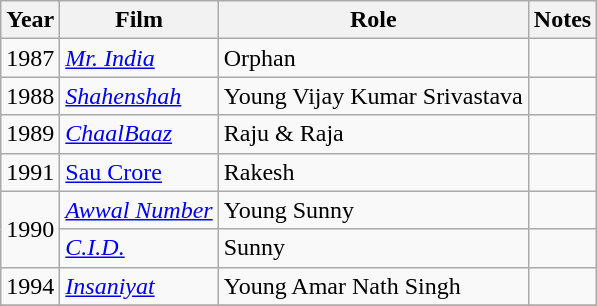<table class="wikitable sortable">
<tr>
<th>Year</th>
<th>Film</th>
<th>Role</th>
<th>Notes</th>
</tr>
<tr>
<td>1987</td>
<td><em><a href='#'>Mr. India</a></em></td>
<td>Orphan</td>
<td></td>
</tr>
<tr>
<td>1988</td>
<td><em><a href='#'>Shahenshah</a></em></td>
<td>Young Vijay Kumar Srivastava</td>
<td></td>
</tr>
<tr>
<td>1989</td>
<td><em><a href='#'>ChaalBaaz</a></em></td>
<td>Raju & Raja</td>
<td></td>
</tr>
<tr>
<td>1991</td>
<td><a href='#'>Sau Crore</a></td>
<td>Rakesh</td>
<td></td>
</tr>
<tr>
<td rowspan="2">1990</td>
<td><em><a href='#'>Awwal Number</a></em></td>
<td>Young Sunny</td>
<td></td>
</tr>
<tr>
<td><em><a href='#'>C.I.D.</a></em></td>
<td>Sunny</td>
<td></td>
</tr>
<tr>
<td>1994</td>
<td><em><a href='#'>Insaniyat</a></em></td>
<td>Young Amar Nath Singh</td>
<td></td>
</tr>
<tr>
</tr>
</table>
